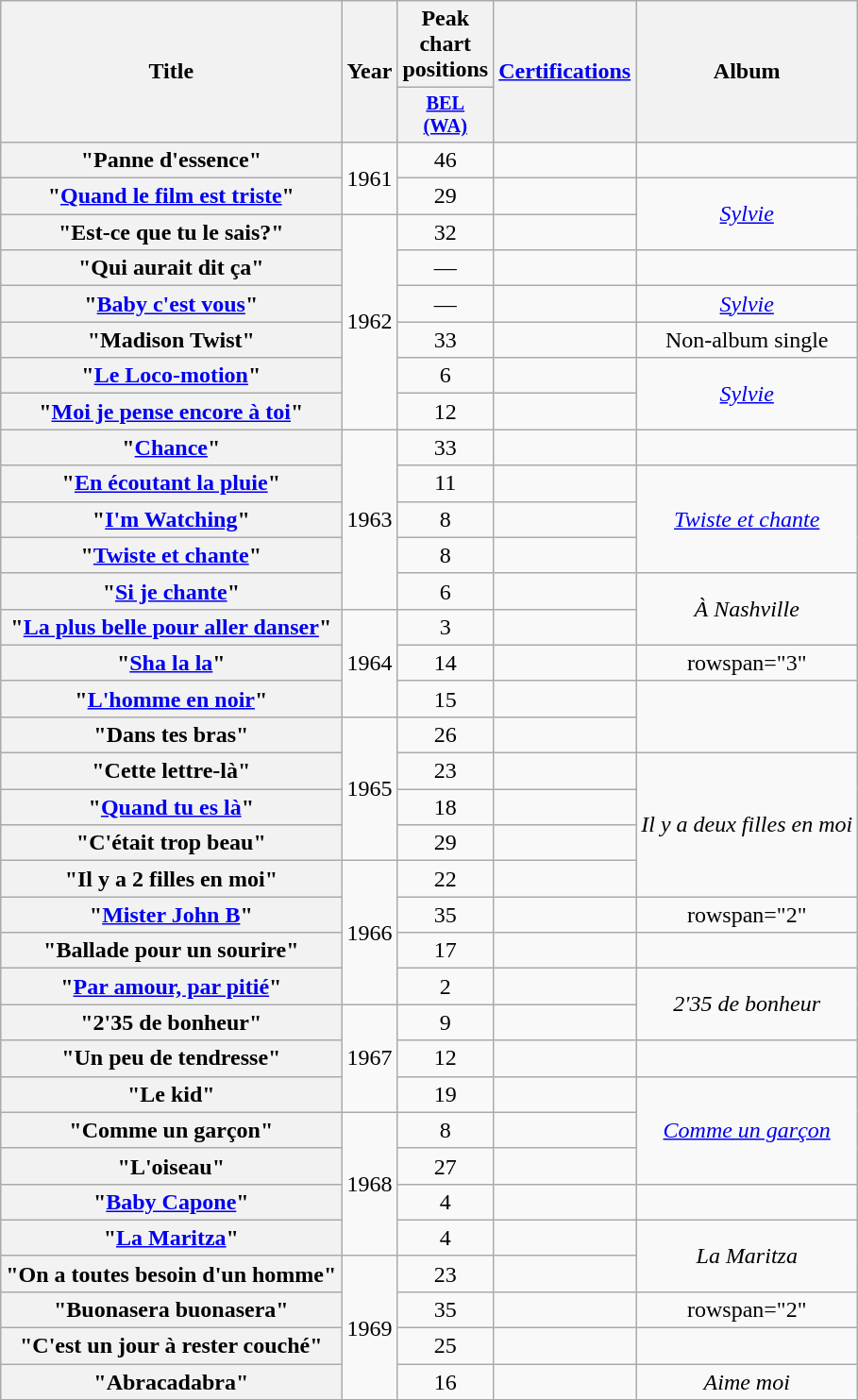<table class="wikitable plainrowheaders" style="text-align:center;">
<tr>
<th rowspan="2">Title</th>
<th rowspan="2">Year</th>
<th>Peak chart positions</th>
<th rowspan="2"><a href='#'>Certifications</a></th>
<th rowspan="2">Album</th>
</tr>
<tr>
<th style="width:3em;font-size:85%"><a href='#'>BEL<br>(WA)</a><br></th>
</tr>
<tr>
<th scope="row">"Panne d'essence" </th>
<td rowspan="2">1961</td>
<td>46</td>
<td></td>
<td></td>
</tr>
<tr>
<th scope="row">"<a href='#'>Quand le film est triste</a>"</th>
<td>29</td>
<td></td>
<td rowspan="2"><em><a href='#'>Sylvie</a></em></td>
</tr>
<tr>
<th scope="row">"Est-ce que tu le sais?"</th>
<td rowspan="6">1962</td>
<td>32</td>
<td></td>
</tr>
<tr>
<th scope="row">"Qui aurait dit ça"</th>
<td>—</td>
<td></td>
<td></td>
</tr>
<tr>
<th scope="row">"<a href='#'>Baby c'est vous</a>"</th>
<td>—</td>
<td></td>
<td><em><a href='#'>Sylvie</a></em></td>
</tr>
<tr>
<th scope="row">"Madison Twist"</th>
<td>33</td>
<td></td>
<td>Non-album single</td>
</tr>
<tr>
<th scope="row">"<a href='#'>Le Loco-motion</a>"</th>
<td>6</td>
<td></td>
<td rowspan="2"><em><a href='#'>Sylvie</a></em></td>
</tr>
<tr>
<th scope="row">"<a href='#'>Moi je pense encore à toi</a>"</th>
<td>12</td>
<td></td>
</tr>
<tr>
<th scope="row">"<a href='#'>Chance</a>"</th>
<td rowspan="5">1963</td>
<td>33</td>
<td></td>
<td></td>
</tr>
<tr>
<th scope="row">"<a href='#'>En écoutant la pluie</a>"</th>
<td>11</td>
<td></td>
<td rowspan="3"><em><a href='#'>Twiste et chante</a></em></td>
</tr>
<tr>
<th scope="row">"<a href='#'>I'm Watching</a>"</th>
<td>8</td>
<td></td>
</tr>
<tr>
<th scope="row">"<a href='#'>Twiste et chante</a>"</th>
<td>8</td>
<td></td>
</tr>
<tr>
<th scope="row">"<a href='#'>Si je chante</a>"</th>
<td>6</td>
<td></td>
<td rowspan="2"><em>À Nashville</em></td>
</tr>
<tr>
<th scope="row">"<a href='#'>La plus belle pour aller danser</a>"</th>
<td rowspan="3">1964</td>
<td>3</td>
<td></td>
</tr>
<tr>
<th scope="row">"<a href='#'>Sha la la</a>"</th>
<td>14</td>
<td></td>
<td>rowspan="3" </td>
</tr>
<tr>
<th scope="row">"<a href='#'>L'homme en noir</a>"</th>
<td>15</td>
<td></td>
</tr>
<tr>
<th scope="row">"Dans tes bras"</th>
<td rowspan="4">1965</td>
<td>26</td>
<td></td>
</tr>
<tr>
<th scope="row">"Cette lettre-là"</th>
<td>23</td>
<td></td>
<td rowspan="4"><em>Il y a deux filles en moi</em></td>
</tr>
<tr>
<th scope="row">"<a href='#'>Quand tu es là</a>"</th>
<td>18</td>
<td></td>
</tr>
<tr>
<th scope="row">"C'était trop beau"</th>
<td>29</td>
<td></td>
</tr>
<tr>
<th scope="row">"Il y a 2 filles en moi"</th>
<td rowspan="4">1966</td>
<td>22</td>
<td></td>
</tr>
<tr>
<th scope="row">"<a href='#'>Mister John B</a>"</th>
<td>35</td>
<td></td>
<td>rowspan="2" </td>
</tr>
<tr>
<th scope="row">"Ballade pour un sourire"</th>
<td>17</td>
<td></td>
</tr>
<tr>
<th scope="row">"<a href='#'>Par amour, par pitié</a>"</th>
<td>2</td>
<td></td>
<td rowspan="2"><em>2'35 de bonheur</em></td>
</tr>
<tr>
<th scope="row">"2'35 de bonheur"</th>
<td rowspan="3">1967</td>
<td>9</td>
<td></td>
</tr>
<tr>
<th scope="row">"Un peu de tendresse"</th>
<td>12</td>
<td></td>
<td></td>
</tr>
<tr>
<th scope="row">"Le kid"</th>
<td>19</td>
<td></td>
<td rowspan="3"><em><a href='#'>Comme un garçon</a></em></td>
</tr>
<tr>
<th scope="row">"Comme un garçon"</th>
<td rowspan="4">1968</td>
<td>8</td>
<td></td>
</tr>
<tr>
<th scope="row">"L'oiseau"</th>
<td>27</td>
<td></td>
</tr>
<tr>
<th scope="row">"<a href='#'>Baby Capone</a>"</th>
<td>4</td>
<td></td>
<td></td>
</tr>
<tr>
<th scope="row">"<a href='#'>La Maritza</a>"</th>
<td>4</td>
<td></td>
<td rowspan="2"><em>La Maritza</em></td>
</tr>
<tr>
<th scope="row">"On a toutes besoin d'un homme"</th>
<td rowspan="4">1969</td>
<td>23</td>
<td></td>
</tr>
<tr>
<th scope="row">"Buonasera buonasera"</th>
<td>35</td>
<td></td>
<td>rowspan="2" </td>
</tr>
<tr>
<th scope="row">"C'est un jour à rester couché"</th>
<td>25</td>
<td></td>
</tr>
<tr>
<th scope="row">"Abracadabra"</th>
<td>16</td>
<td></td>
<td><em>Aime moi</em></td>
</tr>
<tr>
</tr>
</table>
